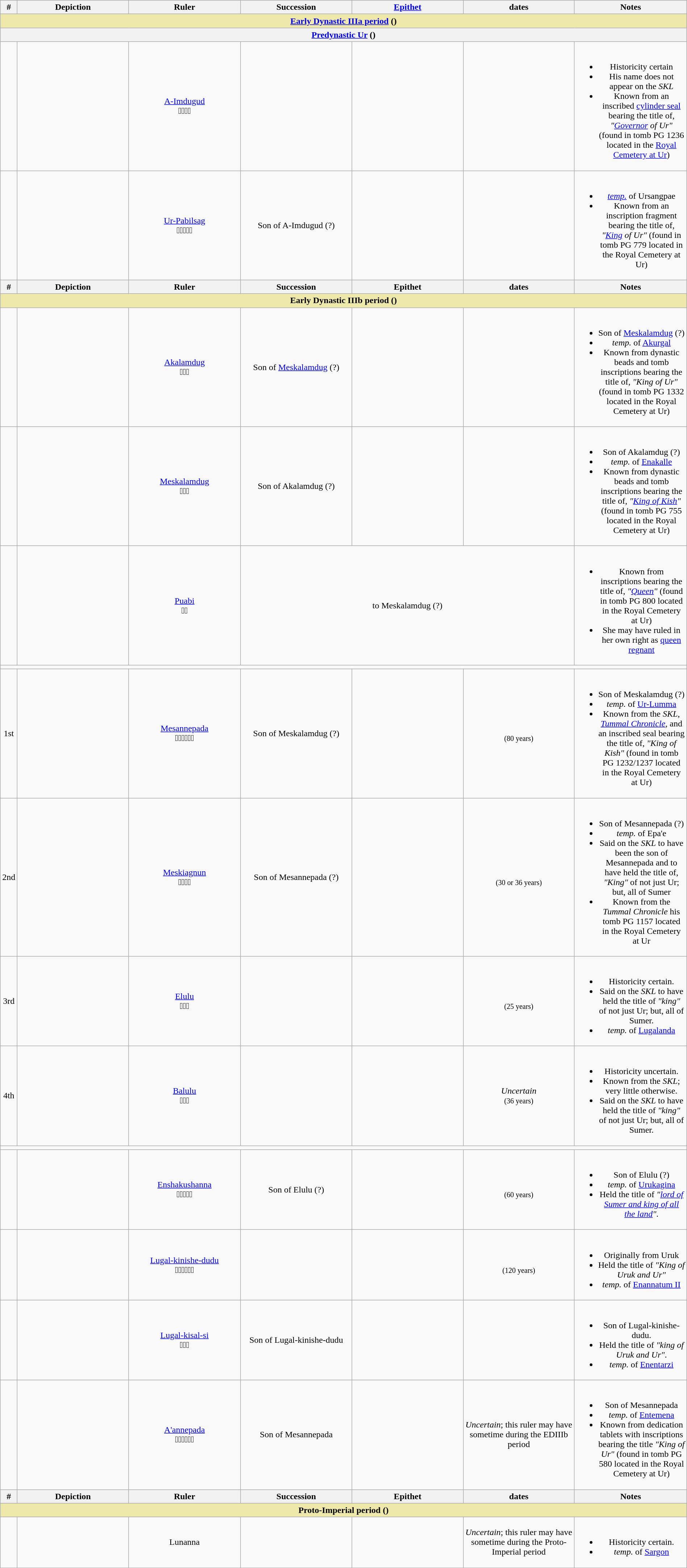<table class="wikitable"border="1"style="width:100%;text-align:center">
<tr>
<th width="1%">#</th>
<th width="16.5%">Depiction</th>
<th width="16.5%">Ruler</th>
<th width="16.5%">Succession</th>
<th width="16.5%"><a href='#'>Epithet</a></th>
<th width="16.5%"> dates</th>
<th width="16.5%">Notes</th>
</tr>
<tr>
<td colspan="7"align="center"style="background-color:palegoldenrod"><strong><a href='#'>Early Dynastic IIIa period</a> ()</strong></td>
</tr>
<tr>
<th colspan="7"><a href='#'>Predynastic Ur</a> ()</th>
</tr>
<tr>
<td></td>
<td></td>
<td><a href='#'>A-Imdugud</a><br>𒀀𒀭𒅎𒂂</td>
<td></td>
<td></td>
<td></td>
<td><br><ul><li>Historicity certain</li><li>His name does not appear on the <em>SKL</em></li><li>Known from an inscribed <a href='#'>cylinder seal</a> bearing the title of, <em>"<a href='#'>Governor</a> of Ur"</em> (found in tomb PG 1236 located in the <a href='#'>Royal Cemetery at Ur</a>)</li></ul></td>
</tr>
<tr>
<td></td>
<td></td>
<td><a href='#'>Ur-Pabilsag</a><br>𒌨𒀭𒉺𒉋𒊕</td>
<td>Son of A-Imdugud (?)</td>
<td></td>
<td></td>
<td><br><ul><li><em><a href='#'>temp.</a></em> of Ursangpae</li><li>Known from an inscription fragment bearing the title of, <em>"<a href='#'>King</a> of Ur"</em> (found in tomb PG 779 located in the Royal Cemetery at Ur)</li></ul></td>
</tr>
<tr>
<th width="1%">#</th>
<th width="16.5%">Depiction</th>
<th width="16.5%">Ruler</th>
<th width="16.5%">Succession</th>
<th width="16.5%">Epithet</th>
<th width="16.5%"> dates</th>
<th width="16.5%">Notes</th>
</tr>
<tr>
<td colspan="7"align="center"style="background-color:palegoldenrod"><strong>Early Dynastic IIIb period ()</strong></td>
</tr>
<tr>
<td></td>
<td></td>
<td><a href='#'>Akalamdug</a><br>𒀀𒌦𒄭</td>
<td>Son of <a href='#'>Meskalamdug</a> (?)</td>
<td></td>
<td></td>
<td><br><ul><li>Son of <a href='#'>Meskalamdug</a> (?)</li><li><em>temp.</em> of <a href='#'>Akurgal</a></li><li>Known from dynastic beads and tomb inscriptions bearing the title of, <em>"King of Ur"</em> (found in tomb PG 1332 located in the Royal Cemetery at Ur)</li></ul></td>
</tr>
<tr>
<td></td>
<td></td>
<td><a href='#'>Meskalamdug</a><br>𒈩𒌦𒄭</td>
<td>Son of Akalamdug (?)</td>
<td></td>
<td></td>
<td><br><ul><li>Son of Akalamdug (?)</li><li><em>temp.</em> of <a href='#'>Enakalle</a></li><li>Known from dynastic beads and tomb inscriptions bearing the title of, <em>"<a href='#'>King of Kish</a>"</em> (found in tomb PG 755 located in the Royal Cemetery at Ur)</li></ul></td>
</tr>
<tr>
<td></td>
<td></td>
<td><a href='#'>Puabi</a><br>𒅤𒀜</td>
<td colspan="3"> to Meskalamdug (?)</td>
<td><br><ul><li>Known from inscriptions bearing the title of, <em>"<a href='#'>Queen</a>"</em> (found in tomb PG 800 located in the Royal Cemetery at Ur)</li><li>She may have ruled in her own right as <a href='#'>queen regnant</a></li></ul></td>
</tr>
<tr>
<td colspan="7"align="left"></td>
</tr>
<tr>
<td>1st</td>
<td></td>
<td><a href='#'>Mesannepada</a><br>𒈩𒀭𒉌𒅆𒊒𒁕</td>
<td>Son of Meskalamdug (?)</td>
<td></td>
<td><br><small>(80 years)</small></td>
<td><br><ul><li>Son of Meskalamdug (?)</li><li><em>temp.</em> of <a href='#'>Ur-Lumma</a></li><li>Known from the <em>SKL</em>, <em><a href='#'>Tummal Chronicle</a></em>, and an inscribed seal bearing the title of, <em>"King of Kish"</em> (found in tomb PG 1232/1237 located in the Royal Cemetery at Ur)</li></ul></td>
</tr>
<tr>
<td>2nd</td>
<td></td>
<td><a href='#'>Meskiagnun</a><br>𒈩𒆠𒉘𒉣</td>
<td>Son of Mesannepada (?)</td>
<td></td>
<td><br><small>(30 or 36 years)</small></td>
<td><br><ul><li>Son of Mesannepada (?)</li><li><em>temp.</em> of Epa'e</li><li>Said on the <em>SKL</em> to have been the son of Mesannepada and to have held the title of, <em>"King"</em> of not just Ur; but, all of Sumer</li><li>Known from the <em>Tummal Chronicle</em> his tomb PG 1157 located in the Royal Cemetery at Ur</li></ul></td>
</tr>
<tr>
<td>3rd</td>
<td></td>
<td><a href='#'>Elulu</a><br>𒂊𒇻𒇻</td>
<td></td>
<td></td>
<td><br><small>(25 years)</small></td>
<td><br><ul><li>Historicity certain.</li><li>Said on the <em>SKL</em> to have held the title of <em>"king"</em> of not just Ur; but, all of Sumer.</li><li><em>temp.</em> of <a href='#'>Lugalanda</a></li></ul></td>
</tr>
<tr>
<td>4th</td>
<td></td>
<td><a href='#'>Balulu</a><br>𒁀𒇻𒇻</td>
<td></td>
<td></td>
<td><em>Uncertain</em><br><small>(36 years)</small></td>
<td><br><ul><li>Historicity uncertain.</li><li>Known from the <em>SKL</em>; very little otherwise.</li><li>Said on the <em>SKL</em> to have held the title of <em>"king"</em> of not just Ur; but, all of Sumer.</li></ul></td>
</tr>
<tr>
<td colspan="7"align="left"></td>
</tr>
<tr>
<td></td>
<td></td>
<td><a href='#'>Enshakushanna</a><br>𒂗𒊮𒊨𒀭𒈾</td>
<td>Son of Elulu (?)</td>
<td></td>
<td><br><small>(60 years)</small></td>
<td><br><ul><li>Son of Elulu (?)</li><li><em>temp.</em> of <a href='#'>Urukagina</a></li><li>Held the title of <em>"<a href='#'>lord of Sumer and king of all the land</a>"</em>.</li></ul></td>
</tr>
<tr>
<td></td>
<td></td>
<td><a href='#'>Lugal-kinishe-dudu</a><br>𒈗𒆠𒉌𒂠𒌌𒌌</td>
<td></td>
<td></td>
<td><br><small>(120 years)</small></td>
<td><br><ul><li>Originally from Uruk</li><li>Held the title of <em>"King of Uruk and Ur"</em></li><li><em>temp.</em> of <a href='#'>Enannatum II</a></li></ul></td>
</tr>
<tr>
<td></td>
<td></td>
<td><a href='#'>Lugal-kisal-si</a><br>𒈗𒆦𒋛</td>
<td>Son of Lugal-kinishe-dudu</td>
<td></td>
<td></td>
<td><br><ul><li>Son of Lugal-kinishe-dudu.</li><li>Held the title of <em>"king of Uruk and Ur"</em>.</li><li><em>temp.</em> of <a href='#'>Enentarzi</a></li></ul></td>
</tr>
<tr>
<td></td>
<td></td>
<td><a href='#'>A'annepada</a><br>𒀀𒀭𒉌𒅆𒊒𒁕</td>
<td>Son of Mesannepada</td>
<td></td>
<td><em>Uncertain</em>; this ruler may have  sometime during the EDIIIb period</td>
<td><br><ul><li>Son of Mesannepada</li><li><em>temp.</em> of <a href='#'>Entemena</a></li><li>Known from dedication tablets with inscriptions bearing the title <em>"King of Ur"</em> (found in tomb PG 580  located in the Royal Cemetery at Ur)</li></ul></td>
</tr>
<tr>
<th width="1%">#</th>
<th width="16.5%">Depiction</th>
<th width="16.5%">Ruler</th>
<th width="16.5%">Succession</th>
<th width="16.5%">Epithet</th>
<th width="16.5%"> dates</th>
<th width="16.5%">Notes</th>
</tr>
<tr>
<td colspan="7"align="center"style="background-color:palegoldenrod"><strong>Proto-Imperial period ()</strong></td>
</tr>
<tr>
<td></td>
<td></td>
<td>Lunanna</td>
<td></td>
<td></td>
<td><em>Uncertain</em>; this ruler may have  sometime during the Proto-Imperial period</td>
<td><br><ul><li>Historicity certain.</li><li><em>temp.</em> of <a href='#'>Sargon</a></li></ul></td>
</tr>
</table>
